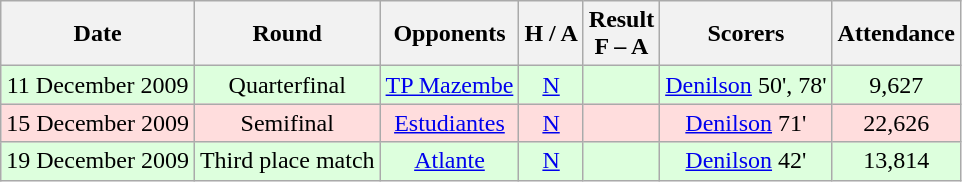<table class="wikitable" style="text-align:center">
<tr>
<th>Date</th>
<th>Round</th>
<th>Opponents</th>
<th>H / A</th>
<th>Result<br>F – A</th>
<th>Scorers</th>
<th>Attendance</th>
</tr>
<tr style="background:#dfd;">
<td>11 December 2009</td>
<td>Quarterfinal</td>
<td> <a href='#'>TP Mazembe</a></td>
<td><a href='#'>N</a></td>
<td></td>
<td><a href='#'>Denilson</a> 50', 78'</td>
<td>9,627</td>
</tr>
<tr style="background:#fdd;">
<td>15 December 2009</td>
<td>Semifinal</td>
<td> <a href='#'>Estudiantes</a></td>
<td><a href='#'>N</a></td>
<td></td>
<td><a href='#'>Denilson</a> 71'</td>
<td>22,626</td>
</tr>
<tr style="background:#dfd;">
<td>19 December 2009</td>
<td>Third place match</td>
<td> <a href='#'>Atlante</a></td>
<td><a href='#'>N</a></td>
<td></td>
<td><a href='#'>Denilson</a> 42'</td>
<td>13,814</td>
</tr>
</table>
